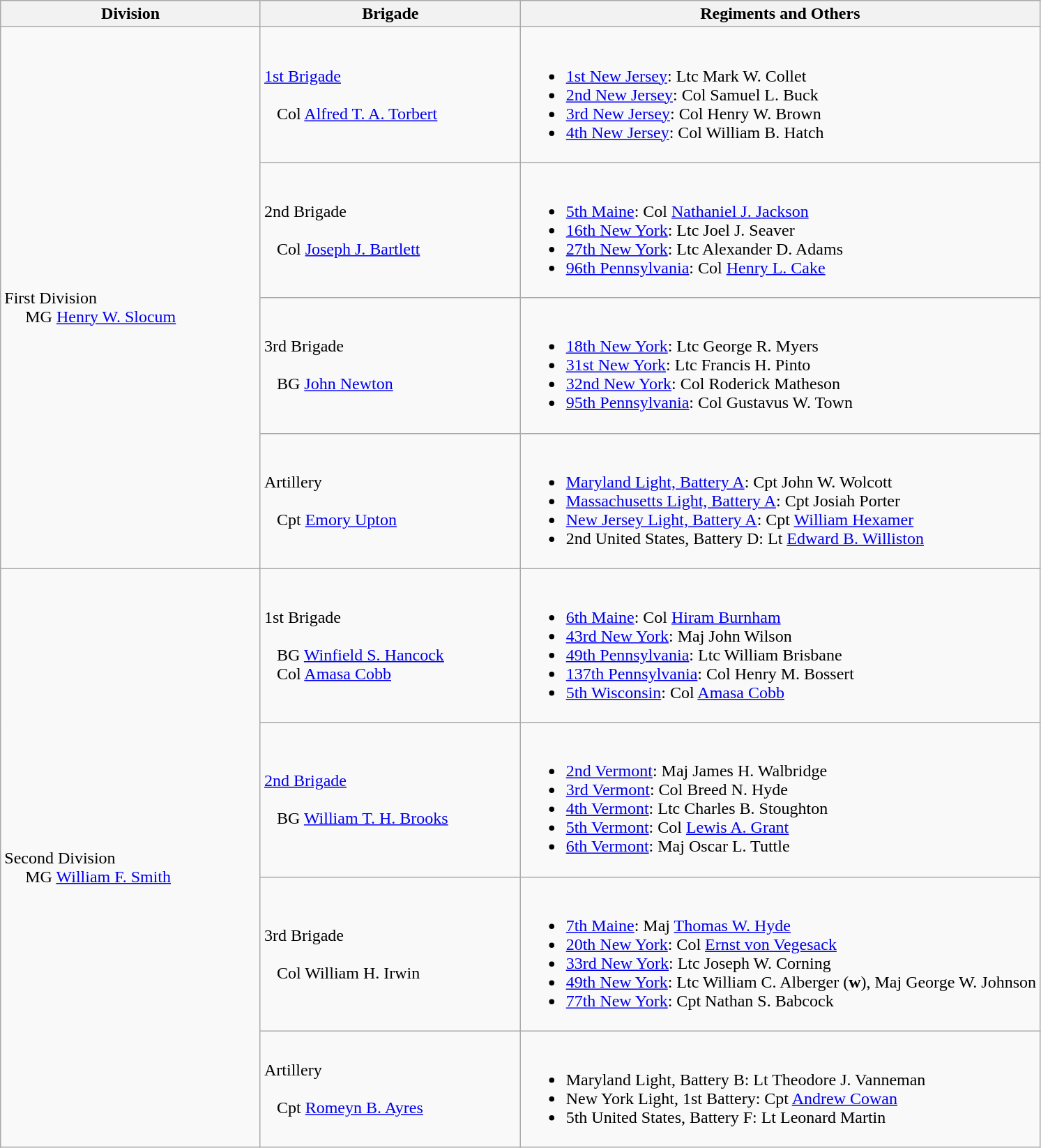<table class="wikitable">
<tr>
<th width=25%>Division</th>
<th width=25%>Brigade</th>
<th>Regiments and Others</th>
</tr>
<tr>
<td rowspan=4><br>First Division
<br>    
MG <a href='#'>Henry W. Slocum</a></td>
<td><a href='#'>1st Brigade</a><br><br>  
Col <a href='#'>Alfred T. A. Torbert</a></td>
<td><br><ul><li><a href='#'>1st New Jersey</a>: Ltc Mark W. Collet</li><li><a href='#'>2nd New Jersey</a>: Col Samuel L. Buck</li><li><a href='#'>3rd New Jersey</a>: Col Henry W. Brown</li><li><a href='#'>4th New Jersey</a>: Col William B. Hatch</li></ul></td>
</tr>
<tr>
<td>2nd Brigade<br><br>  
Col <a href='#'>Joseph J. Bartlett</a></td>
<td><br><ul><li><a href='#'>5th Maine</a>: Col <a href='#'>Nathaniel J. Jackson</a></li><li><a href='#'>16th New York</a>: Ltc Joel J. Seaver</li><li><a href='#'>27th New York</a>: Ltc Alexander D. Adams</li><li><a href='#'>96th Pennsylvania</a>: Col <a href='#'>Henry L. Cake</a></li></ul></td>
</tr>
<tr>
<td>3rd Brigade<br><br>  
BG <a href='#'>John Newton</a></td>
<td><br><ul><li><a href='#'>18th New York</a>: Ltc George R. Myers</li><li><a href='#'>31st New York</a>: Ltc Francis H. Pinto</li><li><a href='#'>32nd New York</a>: Col Roderick Matheson</li><li><a href='#'>95th Pennsylvania</a>: Col Gustavus W. Town</li></ul></td>
</tr>
<tr>
<td>Artillery<br><br>  
Cpt <a href='#'>Emory Upton</a></td>
<td><br><ul><li><a href='#'>Maryland Light, Battery A</a>: Cpt John W. Wolcott</li><li><a href='#'>Massachusetts Light, Battery A</a>: Cpt Josiah Porter</li><li><a href='#'>New Jersey Light, Battery A</a>: Cpt <a href='#'>William Hexamer</a></li><li>2nd United States, Battery D: Lt <a href='#'>Edward B. Williston</a></li></ul></td>
</tr>
<tr>
<td rowspan=4><br>Second Division
<br>    
MG <a href='#'>William F. Smith</a></td>
<td>1st Brigade<br><br>  
BG <a href='#'>Winfield S. Hancock</a>
<br>  
Col <a href='#'>Amasa Cobb</a></td>
<td><br><ul><li><a href='#'>6th Maine</a>: Col <a href='#'>Hiram Burnham</a></li><li><a href='#'>43rd New York</a>: Maj John Wilson</li><li><a href='#'>49th Pennsylvania</a>: Ltc William Brisbane</li><li><a href='#'>137th Pennsylvania</a>: Col Henry M. Bossert</li><li><a href='#'>5th Wisconsin</a>: Col <a href='#'>Amasa Cobb</a></li></ul></td>
</tr>
<tr>
<td><a href='#'>2nd Brigade</a><br><br>  
BG <a href='#'>William T. H. Brooks</a></td>
<td><br><ul><li><a href='#'>2nd Vermont</a>: Maj James H. Walbridge</li><li><a href='#'>3rd Vermont</a>: Col Breed N. Hyde</li><li><a href='#'>4th Vermont</a>: Ltc Charles B. Stoughton</li><li><a href='#'>5th Vermont</a>: Col <a href='#'>Lewis A. Grant</a></li><li><a href='#'>6th Vermont</a>: Maj Oscar L. Tuttle</li></ul></td>
</tr>
<tr>
<td>3rd Brigade<br><br>  
Col William H. Irwin</td>
<td><br><ul><li><a href='#'>7th Maine</a>: Maj <a href='#'>Thomas W. Hyde</a></li><li><a href='#'>20th New York</a>: Col <a href='#'>Ernst von Vegesack</a></li><li><a href='#'>33rd New York</a>: Ltc Joseph W. Corning</li><li><a href='#'>49th New York</a>: Ltc William C. Alberger (<strong>w</strong>), Maj George W. Johnson</li><li><a href='#'>77th New York</a>: Cpt Nathan S. Babcock</li></ul></td>
</tr>
<tr>
<td>Artillery<br><br>  
Cpt <a href='#'>Romeyn B. Ayres</a></td>
<td><br><ul><li>Maryland Light, Battery B: Lt Theodore J. Vanneman</li><li>New York Light, 1st Battery: Cpt <a href='#'>Andrew Cowan</a></li><li>5th United States, Battery F: Lt Leonard Martin</li></ul></td>
</tr>
</table>
